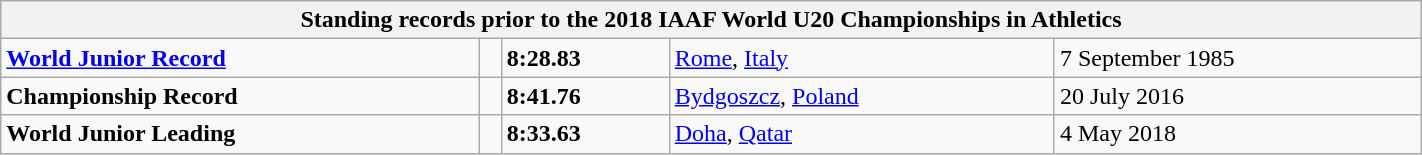<table class="wikitable" width=75%>
<tr>
<th colspan="5">Standing records prior to the 2018 IAAF World U20 Championships in Athletics</th>
</tr>
<tr>
<td><strong><a href='#'>World Junior Record</a></strong></td>
<td></td>
<td><strong>8:28.83</strong></td>
<td><a href='#'>Rome</a>, <a href='#'>Italy</a></td>
<td>7 September 1985</td>
</tr>
<tr>
<td><strong>Championship Record</strong></td>
<td></td>
<td><strong>8:41.76</strong></td>
<td><a href='#'>Bydgoszcz</a>, <a href='#'>Poland</a></td>
<td>20 July 2016</td>
</tr>
<tr>
<td><strong>World Junior Leading</strong></td>
<td></td>
<td><strong>8:33.63</strong></td>
<td><a href='#'>Doha</a>, <a href='#'>Qatar</a></td>
<td>4 May 2018</td>
</tr>
</table>
